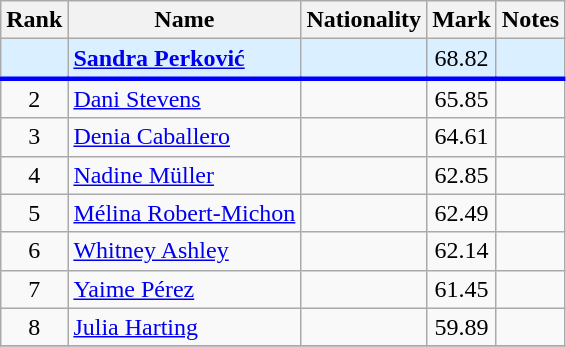<table class="wikitable sortable" style="text-align:center">
<tr>
<th>Rank</th>
<th>Name</th>
<th>Nationality</th>
<th>Mark</th>
<th>Notes</th>
</tr>
<tr bgcolor=#daefff>
<td></td>
<td align=left><strong><a href='#'>Sandra Perković</a></strong></td>
<td align=left><strong></strong></td>
<td>68.82</td>
<td></td>
</tr>
<tr style="border-top:3px solid blue;">
<td>2</td>
<td align=left><a href='#'>Dani Stevens</a></td>
<td align=left></td>
<td>65.85</td>
<td></td>
</tr>
<tr>
<td>3</td>
<td align=left><a href='#'>Denia Caballero</a></td>
<td align=left></td>
<td>64.61</td>
<td></td>
</tr>
<tr>
<td>4</td>
<td align=left><a href='#'>Nadine Müller</a></td>
<td align=left></td>
<td>62.85</td>
<td></td>
</tr>
<tr>
<td>5</td>
<td align=left><a href='#'>Mélina Robert-Michon</a></td>
<td align=left></td>
<td>62.49</td>
<td></td>
</tr>
<tr>
<td>6</td>
<td align=left><a href='#'>Whitney Ashley</a></td>
<td align=left></td>
<td>62.14</td>
<td></td>
</tr>
<tr>
<td>7</td>
<td align=left><a href='#'>Yaime Pérez</a></td>
<td align=left></td>
<td>61.45</td>
<td></td>
</tr>
<tr>
<td>8</td>
<td align=left><a href='#'>Julia Harting</a></td>
<td align=left></td>
<td>59.89</td>
<td></td>
</tr>
<tr>
</tr>
</table>
